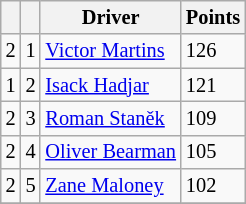<table class="wikitable" style="font-size: 85%;">
<tr>
<th></th>
<th></th>
<th>Driver</th>
<th>Points</th>
</tr>
<tr>
<td align="left"> 2</td>
<td align="center">1</td>
<td> <a href='#'>Victor Martins</a></td>
<td>126</td>
</tr>
<tr>
<td align="left"> 1</td>
<td align="center">2</td>
<td> <a href='#'>Isack Hadjar</a></td>
<td>121</td>
</tr>
<tr>
<td align="left"> 2</td>
<td align="center">3</td>
<td> <a href='#'>Roman Staněk</a></td>
<td>109</td>
</tr>
<tr>
<td align="left"> 2</td>
<td align="center">4</td>
<td> <a href='#'>Oliver Bearman</a></td>
<td>105</td>
</tr>
<tr>
<td align="left"> 2</td>
<td align="center">5</td>
<td> <a href='#'>Zane Maloney</a></td>
<td>102</td>
</tr>
<tr>
</tr>
</table>
